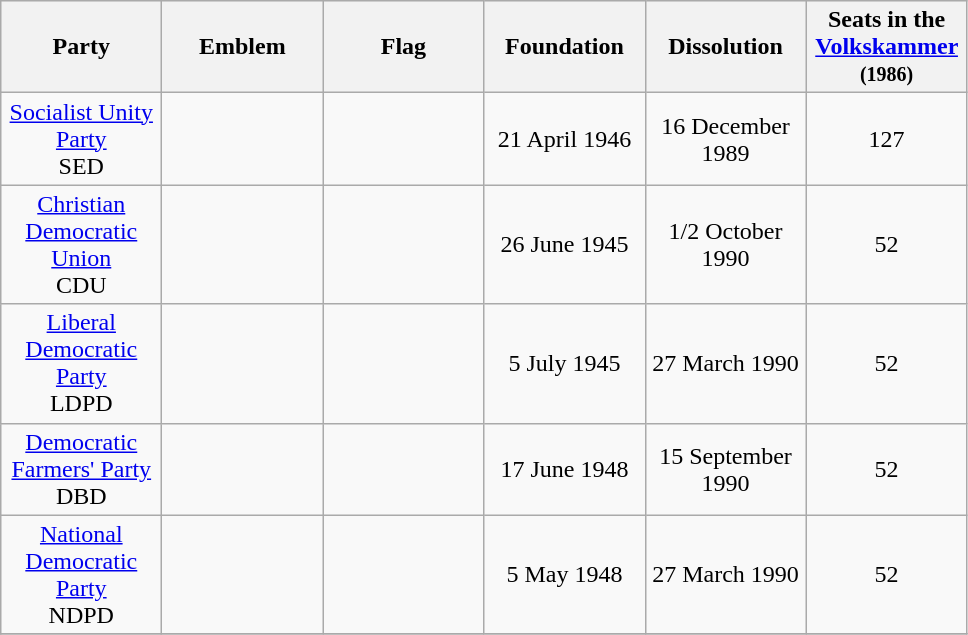<table class="wikitable" style="text-align:center;">
<tr style="background:#efefef;">
<th style="width:100px;">Party</th>
<th style="width:100px;">Emblem</th>
<th style="width:100px;">Flag</th>
<th style="width:100px; text-align:center;">Foundation</th>
<th style="width:100px; text-align:center;">Dissolution</th>
<th style="width:100px; text-align:center;">Seats in the <a href='#'>Volkskammer</a> <small>(1986)</small></th>
</tr>
<tr>
<td><a href='#'>Socialist Unity Party</a><br>SED</td>
<td></td>
<td></td>
<td>21 April 1946</td>
<td>16 December 1989</td>
<td>127</td>
</tr>
<tr>
<td><a href='#'>Christian Democratic Union</a><br>CDU</td>
<td></td>
<td></td>
<td>26 June 1945</td>
<td>1/2 October 1990</td>
<td>52</td>
</tr>
<tr>
<td><a href='#'>Liberal Democratic Party</a><br>LDPD</td>
<td></td>
<td></td>
<td>5 July 1945</td>
<td>27 March 1990</td>
<td>52</td>
</tr>
<tr>
<td><a href='#'>Democratic Farmers' Party</a><br>DBD</td>
<td></td>
<td></td>
<td>17 June 1948</td>
<td>15 September 1990</td>
<td>52</td>
</tr>
<tr>
<td><a href='#'>National Democratic Party</a><br>NDPD</td>
<td></td>
<td></td>
<td>5 May 1948</td>
<td>27 March 1990</td>
<td>52</td>
</tr>
<tr>
</tr>
</table>
